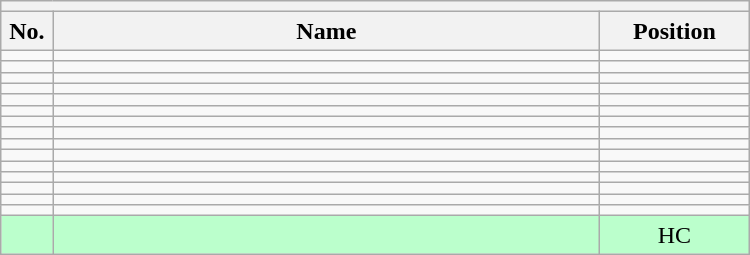<table class="wikitable mw-collapsible mw-collapsed" style="text-align:center; width:500px; border:none">
<tr>
<th style="text-align:left" colspan="3"></th>
</tr>
<tr>
<th style="width:7%">No.</th>
<th>Name</th>
<th style="width:20%">Position</th>
</tr>
<tr>
<td></td>
<td></td>
<td></td>
</tr>
<tr>
<td></td>
<td></td>
<td></td>
</tr>
<tr>
<td></td>
<td></td>
<td></td>
</tr>
<tr>
<td></td>
<td></td>
<td></td>
</tr>
<tr>
<td></td>
<td></td>
<td></td>
</tr>
<tr>
<td></td>
<td></td>
<td></td>
</tr>
<tr>
<td></td>
<td></td>
<td></td>
</tr>
<tr>
<td></td>
<td></td>
<td></td>
</tr>
<tr>
<td></td>
<td></td>
<td></td>
</tr>
<tr>
<td></td>
<td></td>
<td></td>
</tr>
<tr>
<td></td>
<td></td>
<td></td>
</tr>
<tr>
<td></td>
<td></td>
<td></td>
</tr>
<tr>
<td></td>
<td></td>
<td></td>
</tr>
<tr>
<td></td>
<td></td>
<td></td>
</tr>
<tr>
<td></td>
<td></td>
<td></td>
</tr>
<tr bgcolor=#BBFFCC>
<td></td>
<td></td>
<td>HC</td>
</tr>
</table>
